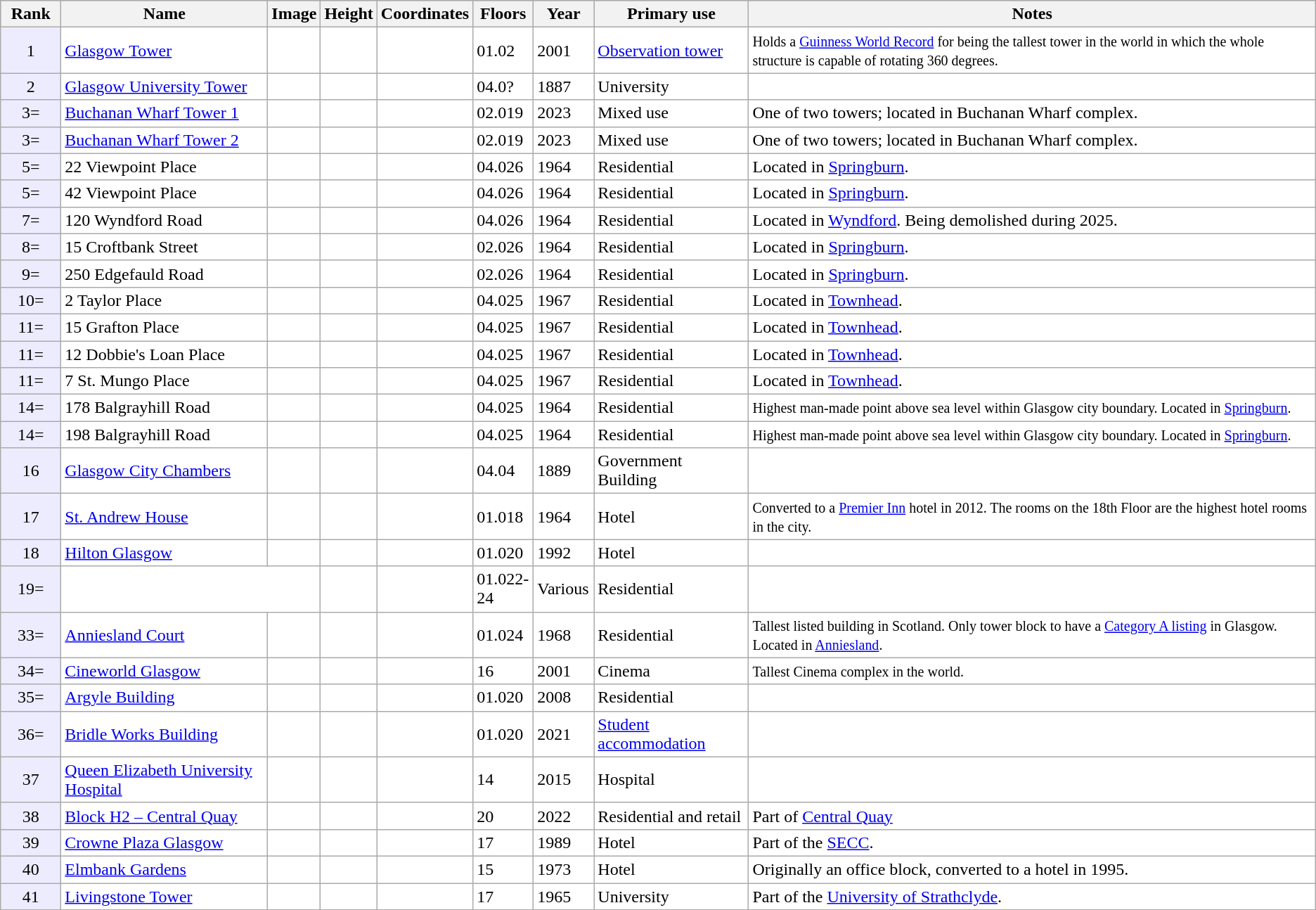<table class="wikitable sortable" style="border:#999; background:#fff; font-size=90%">
<tr style="background:#bdbbd7;">
<th style="width:50px;">Rank</th>
<th>Name</th>
<th>Image</th>
<th>Height</th>
<th>Coordinates</th>
<th style="width:50px;">Floors</th>
<th style="width:50px;">Year</th>
<th>Primary use</th>
<th class="unsortable">Notes</th>
</tr>
<tr>
<td style="text-align:center; background:#edecff;">1</td>
<td><a href='#'>Glasgow Tower</a></td>
<td></td>
<td></td>
<td></td>
<td><span>01.0</span>2</td>
<td>2001</td>
<td><a href='#'>Observation tower</a></td>
<td><small>Holds a <a href='#'>Guinness World Record</a> for being the tallest tower in the world in which the whole structure is capable of rotating 360 degrees.</small></td>
</tr>
<tr>
<td style="text-align:center; background:#edecff;">2</td>
<td><a href='#'>Glasgow University Tower</a></td>
<td></td>
<td></td>
<td></td>
<td><span>04.0</span>?</td>
<td>1887</td>
<td>University</td>
<td></td>
</tr>
<tr>
<td style="text-align:center; background:#edecff;">3=</td>
<td><a href='#'>Buchanan Wharf Tower 1</a></td>
<td></td>
<td></td>
<td></td>
<td><span>02.0</span>19</td>
<td>2023</td>
<td>Mixed use</td>
<td>One of two towers; located in Buchanan Wharf complex.</td>
</tr>
<tr>
<td style="text-align:center; background:#edecff;">3=</td>
<td><a href='#'>Buchanan Wharf Tower 2</a></td>
<td></td>
<td></td>
<td></td>
<td><span>02.0</span>19</td>
<td>2023</td>
<td>Mixed use</td>
<td>One of two towers; located in Buchanan Wharf complex.</td>
</tr>
<tr>
<td style="text-align:center; background:#edecff;">5=</td>
<td>22 Viewpoint Place</td>
<td></td>
<td></td>
<td></td>
<td><span>04.0</span>26</td>
<td>1964</td>
<td>Residential</td>
<td>Located in <a href='#'>Springburn</a>.</td>
</tr>
<tr>
<td style="text-align:center; background:#edecff;">5=</td>
<td>42 Viewpoint Place</td>
<td></td>
<td></td>
<td></td>
<td><span>04.0</span>26</td>
<td>1964</td>
<td>Residential</td>
<td>Located in <a href='#'>Springburn</a>.</td>
</tr>
<tr>
<td style="text-align:center; background:#edecff;">7=</td>
<td>120 Wyndford Road</td>
<td></td>
<td></td>
<td></td>
<td><span>04.0</span>26</td>
<td>1964</td>
<td>Residential</td>
<td>Located in <a href='#'>Wyndford</a>. Being demolished during 2025.</td>
</tr>
<tr>
<td style="text-align:center; background:#edecff;">8=</td>
<td>15 Croftbank Street</td>
<td></td>
<td></td>
<td></td>
<td><span>02.0</span>26</td>
<td>1964</td>
<td>Residential</td>
<td>Located in <a href='#'>Springburn</a>.</td>
</tr>
<tr>
<td style="text-align:center; background:#edecff;">9=</td>
<td>250 Edgefauld Road</td>
<td></td>
<td></td>
<td></td>
<td><span>02.0</span>26</td>
<td>1964</td>
<td>Residential</td>
<td>Located in <a href='#'>Springburn</a>.</td>
</tr>
<tr>
<td style="text-align:center; background:#edecff;">10=</td>
<td>2 Taylor Place</td>
<td></td>
<td></td>
<td></td>
<td><span>04.0</span>25</td>
<td>1967</td>
<td>Residential</td>
<td>Located in <a href='#'>Townhead</a>.</td>
</tr>
<tr>
<td style="text-align:center; background:#edecff;">11=</td>
<td>15 Grafton Place</td>
<td></td>
<td></td>
<td></td>
<td><span>04.0</span>25</td>
<td>1967</td>
<td>Residential</td>
<td>Located in <a href='#'>Townhead</a>.</td>
</tr>
<tr>
<td style="text-align:center; background:#edecff;">11=</td>
<td>12 Dobbie's Loan Place</td>
<td></td>
<td></td>
<td></td>
<td><span>04.0</span>25</td>
<td>1967</td>
<td>Residential</td>
<td>Located in <a href='#'>Townhead</a>.</td>
</tr>
<tr>
<td style="text-align:center; background:#edecff;">11=</td>
<td>7 St. Mungo Place</td>
<td></td>
<td></td>
<td></td>
<td><span>04.0</span>25</td>
<td>1967</td>
<td>Residential</td>
<td>Located in <a href='#'>Townhead</a>.</td>
</tr>
<tr>
<td style="text-align:center; background:#edecff;">14=</td>
<td>178 Balgrayhill Road</td>
<td></td>
<td></td>
<td></td>
<td><span>04.0</span>25</td>
<td>1964</td>
<td>Residential</td>
<td><small>Highest man-made point above sea level within Glasgow city boundary. Located in <a href='#'>Springburn</a>.</small></td>
</tr>
<tr>
<td style="text-align:center; background:#edecff;">14=</td>
<td>198 Balgrayhill Road</td>
<td></td>
<td></td>
<td></td>
<td><span>04.0</span>25</td>
<td>1964</td>
<td>Residential</td>
<td><small>Highest man-made point above sea level within Glasgow city boundary. Located in <a href='#'>Springburn</a>.</small></td>
</tr>
<tr>
<td style="text-align:center; background:#edecff;">16</td>
<td><a href='#'>Glasgow City Chambers</a></td>
<td></td>
<td></td>
<td></td>
<td><span>04.0</span>4</td>
<td>1889</td>
<td>Government Building</td>
<td></td>
</tr>
<tr>
<td style="text-align:center; background:#edecff;">17</td>
<td><a href='#'>St. Andrew House</a></td>
<td></td>
<td></td>
<td></td>
<td><span>01.0</span>18</td>
<td>1964</td>
<td>Hotel</td>
<td><small>Converted to a <a href='#'>Premier Inn</a> hotel in 2012.  The rooms on the 18th Floor are the highest hotel rooms in the city.</small></td>
</tr>
<tr>
<td style="text-align:center; background:#edecff;">18</td>
<td><a href='#'>Hilton Glasgow</a></td>
<td></td>
<td></td>
<td></td>
<td><span>01.0</span>20</td>
<td>1992</td>
<td>Hotel</td>
<td></td>
</tr>
<tr>
<td style="text-align:center; background:#edecff;">19=</td>
<td colspan=2></td>
<td></td>
<td></td>
<td><span>01.0</span>22-24</td>
<td>Various</td>
<td>Residential</td>
<td></td>
</tr>
<tr>
<td style="text-align:center; background:#edecff;">33=</td>
<td><a href='#'>Anniesland Court</a></td>
<td></td>
<td></td>
<td></td>
<td><span>01.0</span>24</td>
<td>1968</td>
<td>Residential</td>
<td><small>Tallest listed building in Scotland. Only tower block to have a <a href='#'>Category A listing</a> in Glasgow. Located in <a href='#'>Anniesland</a>.</small></td>
</tr>
<tr>
<td style="text-align:center; background:#edecff;">34=</td>
<td><a href='#'>Cineworld Glasgow</a></td>
<td></td>
<td></td>
<td></td>
<td>16</td>
<td>2001</td>
<td>Cinema</td>
<td><small>Tallest Cinema complex in the world.</small></td>
</tr>
<tr>
<td style="text-align:center; background:#edecff;">35=</td>
<td><a href='#'>Argyle Building</a></td>
<td></td>
<td></td>
<td></td>
<td><span>01.0</span>20</td>
<td>2008</td>
<td>Residential</td>
<td></td>
</tr>
<tr>
<td style="text-align:center; background:#edecff;">36=</td>
<td><a href='#'>Bridle Works Building </a></td>
<td></td>
<td></td>
<td></td>
<td><span>01.0</span>20</td>
<td>2021</td>
<td><a href='#'>Student accommodation</a></td>
<td></td>
</tr>
<tr>
<td style="text-align:center; background:#edecff;">37</td>
<td><a href='#'>Queen Elizabeth University Hospital</a></td>
<td></td>
<td></td>
<td></td>
<td>14</td>
<td>2015</td>
<td>Hospital</td>
<td></td>
</tr>
<tr>
<td style="text-align:center; background:#edecff;">38</td>
<td><a href='#'>Block H2 – Central Quay</a></td>
<td></td>
<td></td>
<td></td>
<td>20</td>
<td>2022</td>
<td>Residential and retail</td>
<td>Part of <a href='#'>Central Quay</a></td>
</tr>
<tr>
<td style="text-align:center; background:#edecff;">39</td>
<td><a href='#'>Crowne Plaza Glasgow</a></td>
<td></td>
<td></td>
<td></td>
<td>17</td>
<td>1989</td>
<td>Hotel</td>
<td>Part of the <a href='#'>SECC</a>.</td>
</tr>
<tr>
<td style="text-align:center; background:#edecff;">40</td>
<td><a href='#'>Elmbank Gardens</a></td>
<td></td>
<td></td>
<td></td>
<td>15</td>
<td>1973</td>
<td>Hotel</td>
<td>Originally an office block, converted to a hotel in 1995.</td>
</tr>
<tr>
<td style="text-align:center; background:#edecff;">41</td>
<td><a href='#'>Livingstone Tower</a></td>
<td></td>
<td></td>
<td></td>
<td>17</td>
<td>1965</td>
<td>University</td>
<td>Part of the <a href='#'>University of Strathclyde</a>.</td>
</tr>
<tr>
</tr>
</table>
